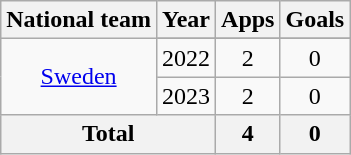<table class="wikitable" style="text-align:center">
<tr>
<th>National team</th>
<th>Year</th>
<th>Apps</th>
<th>Goals</th>
</tr>
<tr>
<td rowspan="3"><a href='#'>Sweden</a></td>
</tr>
<tr>
<td>2022</td>
<td>2</td>
<td>0</td>
</tr>
<tr>
<td>2023</td>
<td>2</td>
<td>0</td>
</tr>
<tr>
<th colspan="2">Total</th>
<th>4</th>
<th>0</th>
</tr>
</table>
